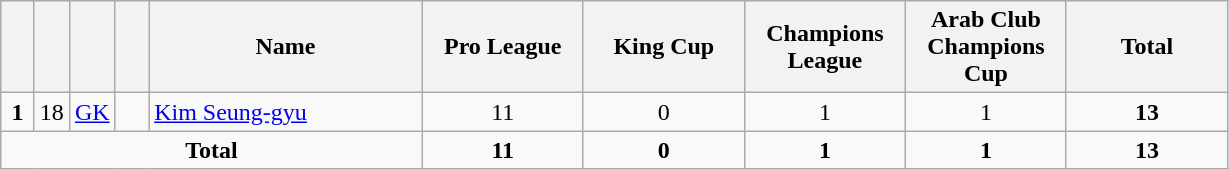<table class="wikitable" style="text-align:center">
<tr>
<th width=15></th>
<th width=15></th>
<th width=15></th>
<th width=15></th>
<th width=175>Name</th>
<th width=100>Pro League</th>
<th width=100>King Cup</th>
<th width=100>Champions League</th>
<th width=100>Arab Club Champions Cup</th>
<th width=100>Total</th>
</tr>
<tr>
<td><strong>1</strong></td>
<td>18</td>
<td><a href='#'>GK</a></td>
<td></td>
<td align=left><a href='#'>Kim Seung-gyu</a></td>
<td>11</td>
<td>0</td>
<td>1</td>
<td>1</td>
<td><strong>13</strong></td>
</tr>
<tr>
<td colspan=5><strong>Total</strong></td>
<td><strong>11</strong></td>
<td><strong>0</strong></td>
<td><strong>1</strong></td>
<td><strong>1</strong></td>
<td><strong>13</strong></td>
</tr>
</table>
